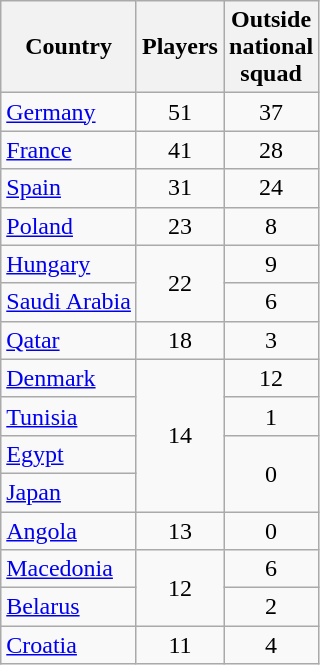<table class="wikitable sortable">
<tr>
<th>Country</th>
<th>Players</th>
<th>Outside<br>national<br>squad</th>
</tr>
<tr>
<td> <a href='#'>Germany</a></td>
<td style="text-align:center">51</td>
<td style="text-align:center">37</td>
</tr>
<tr>
<td> <a href='#'>France</a></td>
<td style="text-align:center">41</td>
<td style="text-align:center">28</td>
</tr>
<tr>
<td> <a href='#'>Spain</a></td>
<td style="text-align:center">31</td>
<td style="text-align:center">24</td>
</tr>
<tr>
<td> <a href='#'>Poland</a></td>
<td style="text-align:center">23</td>
<td style="text-align:center">8</td>
</tr>
<tr>
<td> <a href='#'>Hungary</a></td>
<td rowspan=2; style="text-align:center">22</td>
<td style="text-align:center">9</td>
</tr>
<tr>
<td> <a href='#'>Saudi Arabia</a></td>
<td style="text-align:center">6</td>
</tr>
<tr>
<td> <a href='#'>Qatar</a></td>
<td style="text-align:center">18</td>
<td style="text-align:center">3</td>
</tr>
<tr>
<td> <a href='#'>Denmark</a></td>
<td rowspan=4; style="text-align:center">14</td>
<td style="text-align:center">12</td>
</tr>
<tr>
<td> <a href='#'>Tunisia</a></td>
<td style="text-align:center">1</td>
</tr>
<tr>
<td> <a href='#'>Egypt</a></td>
<td rowspan=2; style="text-align:center">0</td>
</tr>
<tr>
<td> <a href='#'>Japan</a></td>
</tr>
<tr>
<td> <a href='#'>Angola</a></td>
<td style="text-align:center">13</td>
<td style="text-align:center">0</td>
</tr>
<tr>
<td> <a href='#'>Macedonia</a></td>
<td rowspan=2; style="text-align:center">12</td>
<td style="text-align:center">6</td>
</tr>
<tr>
<td> <a href='#'>Belarus</a></td>
<td style="text-align:center">2</td>
</tr>
<tr>
<td> <a href='#'>Croatia</a></td>
<td style="text-align:center">11</td>
<td style="text-align:center">4</td>
</tr>
</table>
